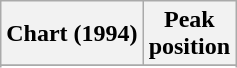<table class="wikitable sortable">
<tr>
<th align="left">Chart (1994)</th>
<th align="center">Peak<br>position</th>
</tr>
<tr>
</tr>
<tr>
</tr>
</table>
